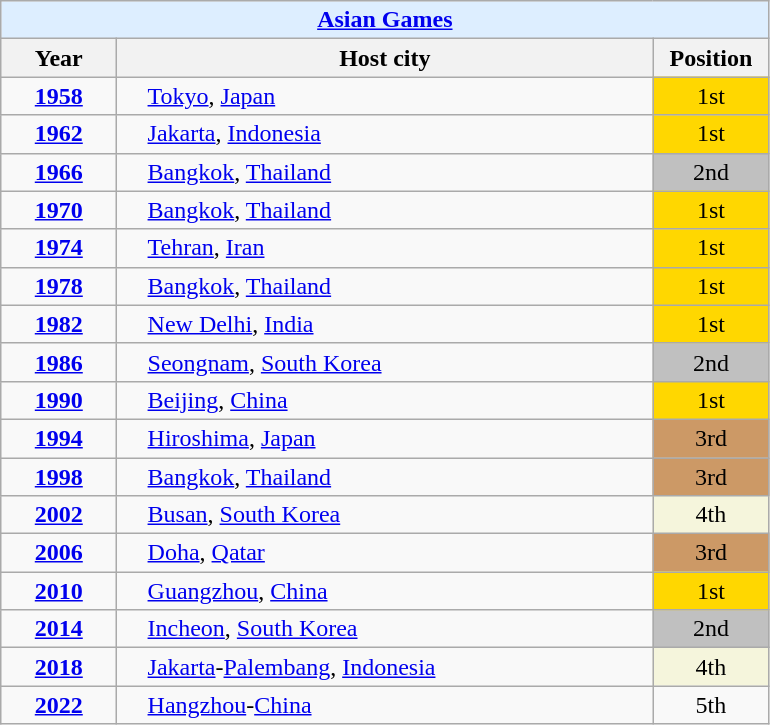<table class="wikitable" style="text-align: center;">
<tr>
<th colspan=3 style="background-color: #ddeeff;"><a href='#'>Asian Games</a></th>
</tr>
<tr>
<th style="width: 70px;">Year</th>
<th style="width: 350px;">Host city</th>
<th style="width: 70px;">Position</th>
</tr>
<tr>
<td><strong><a href='#'>1958</a></strong></td>
<td style="text-align: left; padding-left: 20px;"> <a href='#'>Tokyo</a>, <a href='#'>Japan</a></td>
<td style="background-color: gold;">1st</td>
</tr>
<tr>
<td><strong><a href='#'>1962</a></strong></td>
<td style="text-align: left; padding-left: 20px;"> <a href='#'>Jakarta</a>, <a href='#'>Indonesia</a></td>
<td style="background-color: gold;">1st</td>
</tr>
<tr>
<td><strong><a href='#'>1966</a></strong></td>
<td style="text-align: left; padding-left: 20px;"> <a href='#'>Bangkok</a>, <a href='#'>Thailand</a></td>
<td style="background-color: silver;">2nd</td>
</tr>
<tr>
<td><strong><a href='#'>1970</a></strong></td>
<td style="text-align: left; padding-left: 20px;"> <a href='#'>Bangkok</a>, <a href='#'>Thailand</a></td>
<td style="background-color: gold;">1st</td>
</tr>
<tr>
<td><strong><a href='#'>1974</a></strong></td>
<td style="text-align: left; padding-left: 20px;"> <a href='#'>Tehran</a>, <a href='#'>Iran</a></td>
<td style="background-color: gold;">1st</td>
</tr>
<tr>
<td><strong><a href='#'>1978</a></strong></td>
<td style="text-align: left; padding-left: 20px;"> <a href='#'>Bangkok</a>, <a href='#'>Thailand</a></td>
<td style="background-color: gold;">1st</td>
</tr>
<tr>
<td><strong><a href='#'>1982</a></strong></td>
<td style="text-align: left; padding-left: 20px;"> <a href='#'>New Delhi</a>, <a href='#'>India</a></td>
<td style="background-color: gold;">1st</td>
</tr>
<tr>
<td><strong><a href='#'>1986</a></strong></td>
<td style="text-align: left; padding-left: 20px;"> <a href='#'>Seongnam</a>, <a href='#'>South Korea</a></td>
<td style="background-color: silver;">2nd</td>
</tr>
<tr>
<td><strong><a href='#'>1990</a></strong></td>
<td style="text-align: left; padding-left: 20px;"> <a href='#'>Beijing</a>, <a href='#'>China</a></td>
<td style="background-color: gold;">1st</td>
</tr>
<tr>
<td><strong><a href='#'>1994</a></strong></td>
<td style="text-align: left; padding-left: 20px;"> <a href='#'>Hiroshima</a>, <a href='#'>Japan</a></td>
<td style="background-color:  #cc9966">3rd</td>
</tr>
<tr>
<td><strong><a href='#'>1998</a></strong></td>
<td style="text-align: left; padding-left: 20px;"> <a href='#'>Bangkok</a>, <a href='#'>Thailand</a></td>
<td style="background-color:  #cc9966">3rd</td>
</tr>
<tr>
<td><strong><a href='#'>2002</a></strong></td>
<td style="text-align: left; padding-left: 20px;"> <a href='#'>Busan</a>, <a href='#'>South Korea</a></td>
<td style="background-color: beige;">4th</td>
</tr>
<tr>
<td><strong><a href='#'>2006</a></strong></td>
<td style="text-align: left; padding-left: 20px;"> <a href='#'>Doha</a>, <a href='#'>Qatar</a></td>
<td style="background-color:  #cc9966">3rd</td>
</tr>
<tr>
<td><strong><a href='#'>2010</a></strong></td>
<td style="text-align: left; padding-left: 20px;"> <a href='#'>Guangzhou</a>, <a href='#'>China</a></td>
<td style="background-color: gold;">1st</td>
</tr>
<tr>
<td><strong><a href='#'>2014</a></strong></td>
<td style="text-align: left; padding-left: 20px;"> <a href='#'>Incheon</a>, <a href='#'>South Korea</a></td>
<td style="background-color: silver;">2nd</td>
</tr>
<tr>
<td><strong><a href='#'>2018</a></strong></td>
<td style="text-align: left; padding-left: 20px;"> <a href='#'>Jakarta</a>-<a href='#'>Palembang</a>, <a href='#'>Indonesia</a></td>
<td style="background-color: beige;">4th</td>
</tr>
<tr>
<td><strong><a href='#'>2022</a></strong></td>
<td style="text-align: left; padding-left: 20px;"> <a href='#'>Hangzhou</a>-<a href='#'>China</a></td>
<td>5th</td>
</tr>
</table>
